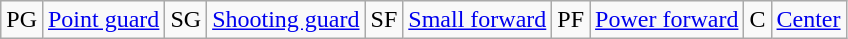<table class="wikitable">
<tr>
<td>PG</td>
<td><a href='#'>Point guard</a></td>
<td>SG</td>
<td><a href='#'>Shooting guard</a></td>
<td>SF</td>
<td><a href='#'>Small forward</a></td>
<td>PF</td>
<td><a href='#'>Power forward</a></td>
<td>C</td>
<td><a href='#'>Center</a></td>
</tr>
</table>
